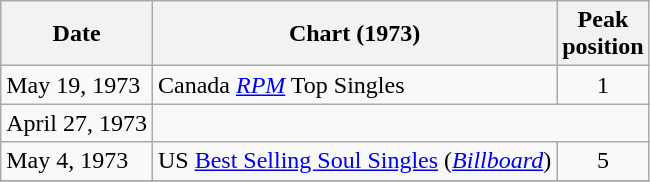<table class="wikitable">
<tr>
<th>Date</th>
<th>Chart (1973)</th>
<th>Peak<br>position</th>
</tr>
<tr>
<td>May 19, 1973</td>
<td>Canada <em><a href='#'>RPM</a></em> Top Singles</td>
<td style="text-align:center;">1</td>
</tr>
<tr>
<td>April 27, 1973<br></td>
</tr>
<tr>
<td>May 4, 1973</td>
<td scope="row">US <a href='#'>Best Selling Soul Singles</a> (<em><a href='#'>Billboard</a></em>)</td>
<td style="text-align:center;">5</td>
</tr>
<tr>
</tr>
</table>
